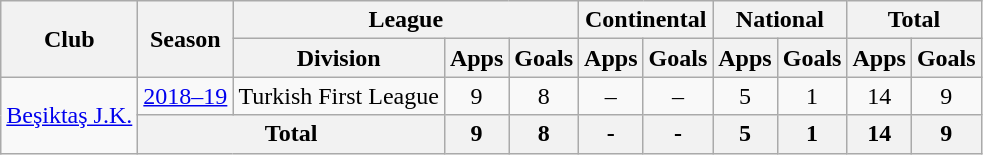<table class="wikitable" style="text-align: center;">
<tr>
<th rowspan=2>Club</th>
<th rowspan=2>Season</th>
<th colspan=3>League</th>
<th colspan=2>Continental</th>
<th colspan=2>National</th>
<th colspan=2>Total</th>
</tr>
<tr>
<th>Division</th>
<th>Apps</th>
<th>Goals</th>
<th>Apps</th>
<th>Goals</th>
<th>Apps</th>
<th>Goals</th>
<th>Apps</th>
<th>Goals</th>
</tr>
<tr>
<td rowspan=2><a href='#'>Beşiktaş J.K.</a></td>
<td><a href='#'>2018–19</a></td>
<td>Turkish First League</td>
<td>9</td>
<td>8</td>
<td>–</td>
<td>–</td>
<td>5</td>
<td>1</td>
<td>14</td>
<td>9</td>
</tr>
<tr>
<th colspan=2>Total</th>
<th>9</th>
<th>8</th>
<th>-</th>
<th>-</th>
<th>5</th>
<th>1</th>
<th>14</th>
<th>9</th>
</tr>
</table>
